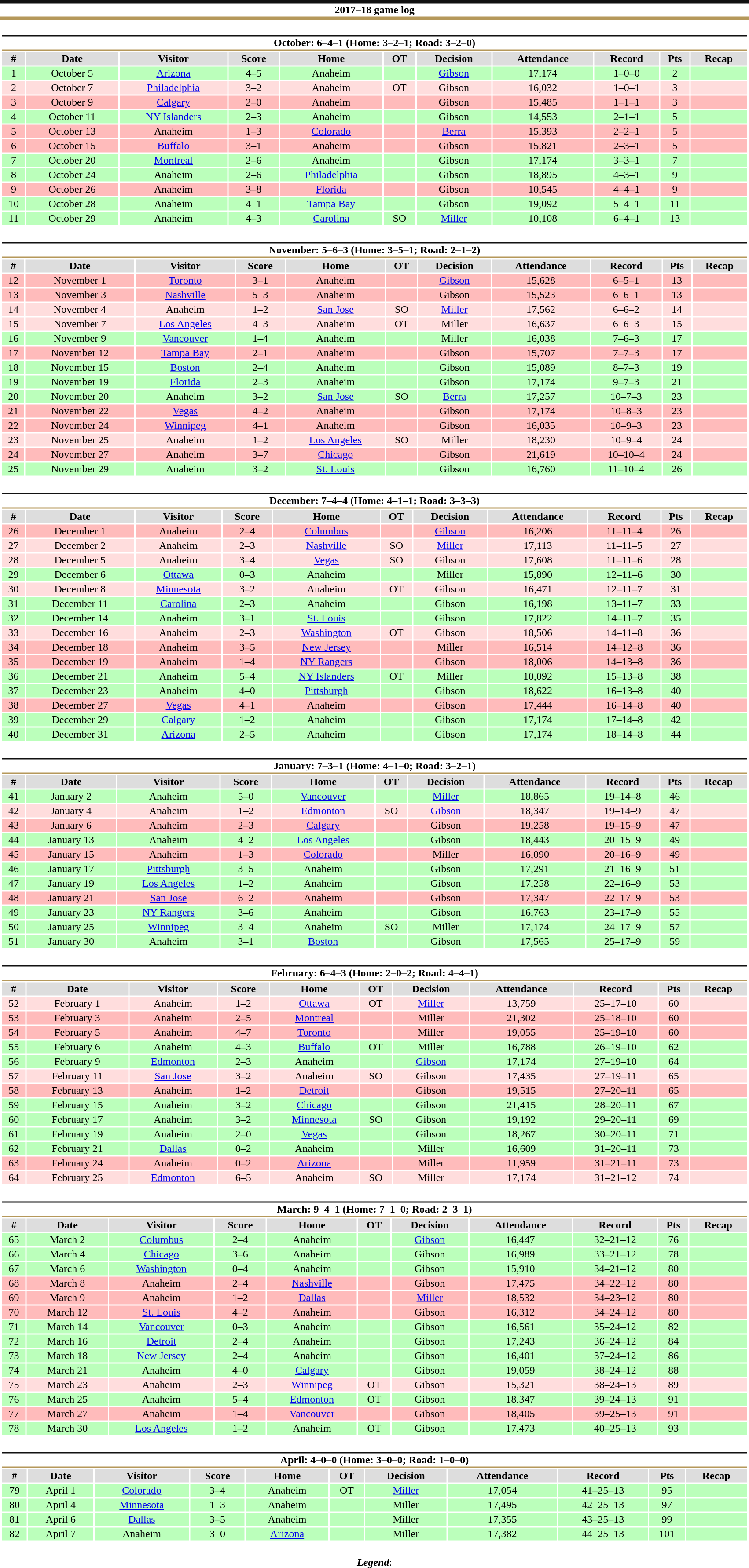<table class="toccolours" style="width:90%; clear:both; margin:1.5em auto; text-align:center;">
<tr>
<th colspan="11" style="background:#FFFFFF; border-top:#111111 5px solid; border-bottom:#B5985A 5px solid;">2017–18 game log</th>
</tr>
<tr>
<td colspan=11><br><table class="toccolours collapsible collapsed" style="width:100%;">
<tr>
<th colspan="11" style="background:#FFFFFF; border-top:#111111 2px solid; border-bottom:#B5985A 2px solid;">October: 6–4–1 (Home: 3–2–1; Road: 3–2–0)</th>
</tr>
<tr style="background:#ddd;">
<th>#</th>
<th>Date</th>
<th>Visitor</th>
<th>Score</th>
<th>Home</th>
<th>OT</th>
<th>Decision</th>
<th>Attendance</th>
<th>Record</th>
<th>Pts</th>
<th>Recap</th>
</tr>
<tr style="background:#bfb;">
<td>1</td>
<td>October 5</td>
<td><a href='#'>Arizona</a></td>
<td>4–5</td>
<td>Anaheim</td>
<td></td>
<td><a href='#'>Gibson</a></td>
<td>17,174</td>
<td>1–0–0</td>
<td>2</td>
<td></td>
</tr>
<tr style="background:#fdd;">
<td>2</td>
<td>October 7</td>
<td><a href='#'>Philadelphia</a></td>
<td>3–2</td>
<td>Anaheim</td>
<td>OT</td>
<td>Gibson</td>
<td>16,032</td>
<td>1–0–1</td>
<td>3</td>
<td></td>
</tr>
<tr style="background:#fbb;">
<td>3</td>
<td>October 9</td>
<td><a href='#'>Calgary</a></td>
<td>2–0</td>
<td>Anaheim</td>
<td></td>
<td>Gibson</td>
<td>15,485</td>
<td>1–1–1</td>
<td>3</td>
<td></td>
</tr>
<tr style="background:#bfb;">
<td>4</td>
<td>October 11</td>
<td><a href='#'>NY Islanders</a></td>
<td>2–3</td>
<td>Anaheim</td>
<td></td>
<td>Gibson</td>
<td>14,553</td>
<td>2–1–1</td>
<td>5</td>
<td></td>
</tr>
<tr style="background:#fbb;">
<td>5</td>
<td>October 13</td>
<td>Anaheim</td>
<td>1–3</td>
<td><a href='#'>Colorado</a></td>
<td></td>
<td><a href='#'>Berra</a></td>
<td>15,393</td>
<td>2–2–1</td>
<td>5</td>
<td></td>
</tr>
<tr style="background:#fbb;">
<td>6</td>
<td>October 15</td>
<td><a href='#'>Buffalo</a></td>
<td>3–1</td>
<td>Anaheim</td>
<td></td>
<td>Gibson</td>
<td>15.821</td>
<td>2–3–1</td>
<td>5</td>
<td></td>
</tr>
<tr style="background:#bfb;">
<td>7</td>
<td>October 20</td>
<td><a href='#'>Montreal</a></td>
<td>2–6</td>
<td>Anaheim</td>
<td></td>
<td>Gibson</td>
<td>17,174</td>
<td>3–3–1</td>
<td>7</td>
<td></td>
</tr>
<tr style="background:#bfb;">
<td>8</td>
<td>October 24</td>
<td>Anaheim</td>
<td>2–6</td>
<td><a href='#'>Philadelphia</a></td>
<td></td>
<td>Gibson</td>
<td>18,895</td>
<td>4–3–1</td>
<td>9</td>
<td></td>
</tr>
<tr style="background:#fbb;">
<td>9</td>
<td>October 26</td>
<td>Anaheim</td>
<td>3–8</td>
<td><a href='#'>Florida</a></td>
<td></td>
<td>Gibson</td>
<td>10,545</td>
<td>4–4–1</td>
<td>9</td>
<td></td>
</tr>
<tr style="background:#bfb;">
<td>10</td>
<td>October 28</td>
<td>Anaheim</td>
<td>4–1</td>
<td><a href='#'>Tampa Bay</a></td>
<td></td>
<td>Gibson</td>
<td>19,092</td>
<td>5–4–1</td>
<td>11</td>
<td></td>
</tr>
<tr style="background:#bfb;">
<td>11</td>
<td>October 29</td>
<td>Anaheim</td>
<td>4–3</td>
<td><a href='#'>Carolina</a></td>
<td>SO</td>
<td><a href='#'>Miller</a></td>
<td>10,108</td>
<td>6–4–1</td>
<td>13</td>
<td></td>
</tr>
</table>
</td>
</tr>
<tr>
<td colspan=11><br><table class="toccolours collapsible collapsed" style="width:100%;">
<tr>
<th colspan="11" style="background:#FFFFFF; border-top:#111111 2px solid; border-bottom:#B5985A 2px solid;">November: 5–6–3 (Home: 3–5–1; Road: 2–1–2)</th>
</tr>
<tr style="background:#ddd;">
<th>#</th>
<th>Date</th>
<th>Visitor</th>
<th>Score</th>
<th>Home</th>
<th>OT</th>
<th>Decision</th>
<th>Attendance</th>
<th>Record</th>
<th>Pts</th>
<th>Recap</th>
</tr>
<tr style="background:#fbb;">
<td>12</td>
<td>November 1</td>
<td><a href='#'>Toronto</a></td>
<td>3–1</td>
<td>Anaheim</td>
<td></td>
<td><a href='#'>Gibson</a></td>
<td>15,628</td>
<td>6–5–1</td>
<td>13</td>
<td></td>
</tr>
<tr style="background:#fbb;">
<td>13</td>
<td>November 3</td>
<td><a href='#'>Nashville</a></td>
<td>5–3</td>
<td>Anaheim</td>
<td></td>
<td>Gibson</td>
<td>15,523</td>
<td>6–6–1</td>
<td>13</td>
<td></td>
</tr>
<tr style="background:#fdd;">
<td>14</td>
<td>November 4</td>
<td>Anaheim</td>
<td>1–2</td>
<td><a href='#'>San Jose</a></td>
<td>SO</td>
<td><a href='#'>Miller</a></td>
<td>17,562</td>
<td>6–6–2</td>
<td>14</td>
<td></td>
</tr>
<tr style="background:#fdd;">
<td>15</td>
<td>November 7</td>
<td><a href='#'>Los Angeles</a></td>
<td>4–3</td>
<td>Anaheim</td>
<td>OT</td>
<td>Miller</td>
<td>16,637</td>
<td>6–6–3</td>
<td>15</td>
<td></td>
</tr>
<tr style="background:#bfb;">
<td>16</td>
<td>November 9</td>
<td><a href='#'>Vancouver</a></td>
<td>1–4</td>
<td>Anaheim</td>
<td></td>
<td>Miller</td>
<td>16,038</td>
<td>7–6–3</td>
<td>17</td>
<td></td>
</tr>
<tr style="background:#fbb;">
<td>17</td>
<td>November 12</td>
<td><a href='#'>Tampa Bay</a></td>
<td>2–1</td>
<td>Anaheim</td>
<td></td>
<td>Gibson</td>
<td>15,707</td>
<td>7–7–3</td>
<td>17</td>
<td></td>
</tr>
<tr style="background:#bfb;">
<td>18</td>
<td>November 15</td>
<td><a href='#'>Boston</a></td>
<td>2–4</td>
<td>Anaheim</td>
<td></td>
<td>Gibson</td>
<td>15,089</td>
<td>8–7–3</td>
<td>19</td>
<td></td>
</tr>
<tr style="background:#bfb;">
<td>19</td>
<td>November 19</td>
<td><a href='#'>Florida</a></td>
<td>2–3</td>
<td>Anaheim</td>
<td></td>
<td>Gibson</td>
<td>17,174</td>
<td>9–7–3</td>
<td>21</td>
<td></td>
</tr>
<tr style="background:#bfb;">
<td>20</td>
<td>November 20</td>
<td>Anaheim</td>
<td>3–2</td>
<td><a href='#'>San Jose</a></td>
<td>SO</td>
<td><a href='#'>Berra</a></td>
<td>17,257</td>
<td>10–7–3</td>
<td>23</td>
<td></td>
</tr>
<tr style="background:#fbb;">
<td>21</td>
<td>November 22</td>
<td><a href='#'>Vegas</a></td>
<td>4–2</td>
<td>Anaheim</td>
<td></td>
<td>Gibson</td>
<td>17,174</td>
<td>10–8–3</td>
<td>23</td>
<td></td>
</tr>
<tr style="background:#fbb;">
<td>22</td>
<td>November 24</td>
<td><a href='#'>Winnipeg</a></td>
<td>4–1</td>
<td>Anaheim</td>
<td></td>
<td>Gibson</td>
<td>16,035</td>
<td>10–9–3</td>
<td>23</td>
<td></td>
</tr>
<tr style="background:#fdd;">
<td>23</td>
<td>November 25</td>
<td>Anaheim</td>
<td>1–2</td>
<td><a href='#'>Los Angeles</a></td>
<td>SO</td>
<td>Miller</td>
<td>18,230</td>
<td>10–9–4</td>
<td>24</td>
<td></td>
</tr>
<tr style="background:#fbb;">
<td>24</td>
<td>November 27</td>
<td>Anaheim</td>
<td>3–7</td>
<td><a href='#'>Chicago</a></td>
<td></td>
<td>Gibson</td>
<td>21,619</td>
<td>10–10–4</td>
<td>24</td>
<td></td>
</tr>
<tr style="background:#bfb;">
<td>25</td>
<td>November 29</td>
<td>Anaheim</td>
<td>3–2</td>
<td><a href='#'>St. Louis</a></td>
<td></td>
<td>Gibson</td>
<td>16,760</td>
<td>11–10–4</td>
<td>26</td>
<td></td>
</tr>
</table>
</td>
</tr>
<tr>
<td colspan=11><br><table class="toccolours collapsible collapsed" style="width:100%;">
<tr>
<th colspan="11" style="background:#FFFFFF; border-top:#111111 2px solid; border-bottom:#B5985A 2px solid;">December: 7–4–4 (Home: 4–1–1; Road: 3–3–3)</th>
</tr>
<tr style="background:#ddd;">
<th>#</th>
<th>Date</th>
<th>Visitor</th>
<th>Score</th>
<th>Home</th>
<th>OT</th>
<th>Decision</th>
<th>Attendance</th>
<th>Record</th>
<th>Pts</th>
<th>Recap</th>
</tr>
<tr style="background:#fbb;">
<td>26</td>
<td>December 1</td>
<td>Anaheim</td>
<td>2–4</td>
<td><a href='#'>Columbus</a></td>
<td></td>
<td><a href='#'>Gibson</a></td>
<td>16,206</td>
<td>11–11–4</td>
<td>26</td>
<td></td>
</tr>
<tr style="background:#fdd;">
<td>27</td>
<td>December 2</td>
<td>Anaheim</td>
<td>2–3</td>
<td><a href='#'>Nashville</a></td>
<td>SO</td>
<td><a href='#'>Miller</a></td>
<td>17,113</td>
<td>11–11–5</td>
<td>27</td>
<td></td>
</tr>
<tr style="background:#fdd;">
<td>28</td>
<td>December 5</td>
<td>Anaheim</td>
<td>3–4</td>
<td><a href='#'>Vegas</a></td>
<td>SO</td>
<td>Gibson</td>
<td>17,608</td>
<td>11–11–6</td>
<td>28</td>
<td></td>
</tr>
<tr style="background:#bfb;">
<td>29</td>
<td>December 6</td>
<td><a href='#'>Ottawa</a></td>
<td>0–3</td>
<td>Anaheim</td>
<td></td>
<td>Miller</td>
<td>15,890</td>
<td>12–11–6</td>
<td>30</td>
<td></td>
</tr>
<tr style="background:#fdd;">
<td>30</td>
<td>December 8</td>
<td><a href='#'>Minnesota</a></td>
<td>3–2</td>
<td>Anaheim</td>
<td>OT</td>
<td>Gibson</td>
<td>16,471</td>
<td>12–11–7</td>
<td>31</td>
<td></td>
</tr>
<tr style="background:#bfb;">
<td>31</td>
<td>December 11</td>
<td><a href='#'>Carolina</a></td>
<td>2–3</td>
<td>Anaheim</td>
<td></td>
<td>Gibson</td>
<td>16,198</td>
<td>13–11–7</td>
<td>33</td>
<td></td>
</tr>
<tr style="background:#bfb;">
<td>32</td>
<td>December 14</td>
<td>Anaheim</td>
<td>3–1</td>
<td><a href='#'>St. Louis</a></td>
<td></td>
<td>Gibson</td>
<td>17,822</td>
<td>14–11–7</td>
<td>35</td>
<td></td>
</tr>
<tr style="background:#fdd;">
<td>33</td>
<td>December 16</td>
<td>Anaheim</td>
<td>2–3</td>
<td><a href='#'>Washington</a></td>
<td>OT</td>
<td>Gibson</td>
<td>18,506</td>
<td>14–11–8</td>
<td>36</td>
<td></td>
</tr>
<tr style="background:#fbb;">
<td>34</td>
<td>December 18</td>
<td>Anaheim</td>
<td>3–5</td>
<td><a href='#'>New Jersey</a></td>
<td></td>
<td>Miller</td>
<td>16,514</td>
<td>14–12–8</td>
<td>36</td>
<td></td>
</tr>
<tr style="background:#fbb;">
<td>35</td>
<td>December 19</td>
<td>Anaheim</td>
<td>1–4</td>
<td><a href='#'>NY Rangers</a></td>
<td></td>
<td>Gibson</td>
<td>18,006</td>
<td>14–13–8</td>
<td>36</td>
<td></td>
</tr>
<tr style="background:#bfb;">
<td>36</td>
<td>December 21</td>
<td>Anaheim</td>
<td>5–4</td>
<td><a href='#'>NY Islanders</a></td>
<td>OT</td>
<td>Miller</td>
<td>10,092</td>
<td>15–13–8</td>
<td>38</td>
<td></td>
</tr>
<tr style="background:#bfb;">
<td>37</td>
<td>December 23</td>
<td>Anaheim</td>
<td>4–0</td>
<td><a href='#'>Pittsburgh</a></td>
<td></td>
<td>Gibson</td>
<td>18,622</td>
<td>16–13–8</td>
<td>40</td>
<td></td>
</tr>
<tr style="background:#fbb;">
<td>38</td>
<td>December 27</td>
<td><a href='#'>Vegas</a></td>
<td>4–1</td>
<td>Anaheim</td>
<td></td>
<td>Gibson</td>
<td>17,444</td>
<td>16–14–8</td>
<td>40</td>
<td></td>
</tr>
<tr style="background:#bfb;">
<td>39</td>
<td>December 29</td>
<td><a href='#'>Calgary</a></td>
<td>1–2</td>
<td>Anaheim</td>
<td></td>
<td>Gibson</td>
<td>17,174</td>
<td>17–14–8</td>
<td>42</td>
<td></td>
</tr>
<tr style="background:#bfb;">
<td>40</td>
<td>December 31</td>
<td><a href='#'>Arizona</a></td>
<td>2–5</td>
<td>Anaheim</td>
<td></td>
<td>Gibson</td>
<td>17,174</td>
<td>18–14–8</td>
<td>44</td>
<td></td>
</tr>
</table>
</td>
</tr>
<tr>
<td colspan=11><br><table class="toccolours collapsible collapsed" style="width:100%;">
<tr>
<th colspan="11" style="background:#FFFFFF; border-top:#111111 2px solid; border-bottom:#B5985A 2px solid;">January: 7–3–1 (Home: 4–1–0; Road: 3–2–1)</th>
</tr>
<tr style="background:#ddd;">
<th>#</th>
<th>Date</th>
<th>Visitor</th>
<th>Score</th>
<th>Home</th>
<th>OT</th>
<th>Decision</th>
<th>Attendance</th>
<th>Record</th>
<th>Pts</th>
<th>Recap</th>
</tr>
<tr style="background:#bfb;">
<td>41</td>
<td>January 2</td>
<td>Anaheim</td>
<td>5–0</td>
<td><a href='#'>Vancouver</a></td>
<td></td>
<td><a href='#'>Miller</a></td>
<td>18,865</td>
<td>19–14–8</td>
<td>46</td>
<td></td>
</tr>
<tr style="background:#fdd;">
<td>42</td>
<td>January 4</td>
<td>Anaheim</td>
<td>1–2</td>
<td><a href='#'>Edmonton</a></td>
<td>SO</td>
<td><a href='#'>Gibson</a></td>
<td>18,347</td>
<td>19–14–9</td>
<td>47</td>
<td></td>
</tr>
<tr style="background:#fbb;">
<td>43</td>
<td>January 6</td>
<td>Anaheim</td>
<td>2–3</td>
<td><a href='#'>Calgary</a></td>
<td></td>
<td>Gibson</td>
<td>19,258</td>
<td>19–15–9</td>
<td>47</td>
<td></td>
</tr>
<tr style="background:#bfb;">
<td>44</td>
<td>January 13</td>
<td>Anaheim</td>
<td>4–2</td>
<td><a href='#'>Los Angeles</a></td>
<td></td>
<td>Gibson</td>
<td>18,443</td>
<td>20–15–9</td>
<td>49</td>
<td></td>
</tr>
<tr style="background:#fbb;">
<td>45</td>
<td>January 15</td>
<td>Anaheim</td>
<td>1–3</td>
<td><a href='#'>Colorado</a></td>
<td></td>
<td>Miller</td>
<td>16,090</td>
<td>20–16–9</td>
<td>49</td>
<td></td>
</tr>
<tr style="background:#bfb;">
<td>46</td>
<td>January 17</td>
<td><a href='#'>Pittsburgh</a></td>
<td>3–5</td>
<td>Anaheim</td>
<td></td>
<td>Gibson</td>
<td>17,291</td>
<td>21–16–9</td>
<td>51</td>
<td></td>
</tr>
<tr style="background:#bfb;">
<td>47</td>
<td>January 19</td>
<td><a href='#'>Los Angeles</a></td>
<td>1–2</td>
<td>Anaheim</td>
<td></td>
<td>Gibson</td>
<td>17,258</td>
<td>22–16–9</td>
<td>53</td>
<td></td>
</tr>
<tr style="background:#fbb;">
<td>48</td>
<td>January 21</td>
<td><a href='#'>San Jose</a></td>
<td>6–2</td>
<td>Anaheim</td>
<td></td>
<td>Gibson</td>
<td>17,347</td>
<td>22–17–9</td>
<td>53</td>
<td></td>
</tr>
<tr style="background:#bfb;">
<td>49</td>
<td>January 23</td>
<td><a href='#'>NY Rangers</a></td>
<td>3–6</td>
<td>Anaheim</td>
<td></td>
<td>Gibson</td>
<td>16,763</td>
<td>23–17–9</td>
<td>55</td>
<td></td>
</tr>
<tr style="background:#bfb;">
<td>50</td>
<td>January 25</td>
<td><a href='#'>Winnipeg</a></td>
<td>3–4</td>
<td>Anaheim</td>
<td>SO</td>
<td>Miller</td>
<td>17,174</td>
<td>24–17–9</td>
<td>57</td>
<td></td>
</tr>
<tr style="background:#bfb;">
<td>51</td>
<td>January 30</td>
<td>Anaheim</td>
<td>3–1</td>
<td><a href='#'>Boston</a></td>
<td></td>
<td>Gibson</td>
<td>17,565</td>
<td>25–17–9</td>
<td>59</td>
<td></td>
</tr>
</table>
</td>
</tr>
<tr>
<td colspan=11><br><table class="toccolours collapsible collapsed" style="width:100%;">
<tr>
<th colspan="11" style="background:#FFFFFF; border-top:#111111 2px solid; border-bottom:#B5985A 2px solid;">February: 6–4–3 (Home: 2–0–2; Road: 4–4–1)</th>
</tr>
<tr style="background:#ddd;">
<th>#</th>
<th>Date</th>
<th>Visitor</th>
<th>Score</th>
<th>Home</th>
<th>OT</th>
<th>Decision</th>
<th>Attendance</th>
<th>Record</th>
<th>Pts</th>
<th>Recap</th>
</tr>
<tr style="background:#fdd;">
<td>52</td>
<td>February 1</td>
<td>Anaheim</td>
<td>1–2</td>
<td><a href='#'>Ottawa</a></td>
<td>OT</td>
<td><a href='#'>Miller</a></td>
<td>13,759</td>
<td>25–17–10</td>
<td>60</td>
<td></td>
</tr>
<tr style="background:#fbb;">
<td>53</td>
<td>February 3</td>
<td>Anaheim</td>
<td>2–5</td>
<td><a href='#'>Montreal</a></td>
<td></td>
<td>Miller</td>
<td>21,302</td>
<td>25–18–10</td>
<td>60</td>
<td></td>
</tr>
<tr style="background:#fbb;">
<td>54</td>
<td>February 5</td>
<td>Anaheim</td>
<td>4–7</td>
<td><a href='#'>Toronto</a></td>
<td></td>
<td>Miller</td>
<td>19,055</td>
<td>25–19–10</td>
<td>60</td>
<td></td>
</tr>
<tr style="background:#bfb;">
<td>55</td>
<td>February 6</td>
<td>Anaheim</td>
<td>4–3</td>
<td><a href='#'>Buffalo</a></td>
<td>OT</td>
<td>Miller</td>
<td>16,788</td>
<td>26–19–10</td>
<td>62</td>
<td></td>
</tr>
<tr style="background:#bfb;">
<td>56</td>
<td>February 9</td>
<td><a href='#'>Edmonton</a></td>
<td>2–3</td>
<td>Anaheim</td>
<td></td>
<td><a href='#'>Gibson</a></td>
<td>17,174</td>
<td>27–19–10</td>
<td>64</td>
<td></td>
</tr>
<tr style="background:#fdd;">
<td>57</td>
<td>February 11</td>
<td><a href='#'>San Jose</a></td>
<td>3–2</td>
<td>Anaheim</td>
<td>SO</td>
<td>Gibson</td>
<td>17,435</td>
<td>27–19–11</td>
<td>65</td>
<td></td>
</tr>
<tr style="background:#fbb;">
<td>58</td>
<td>February 13</td>
<td>Anaheim</td>
<td>1–2</td>
<td><a href='#'>Detroit</a></td>
<td></td>
<td>Gibson</td>
<td>19,515</td>
<td>27–20–11</td>
<td>65</td>
<td></td>
</tr>
<tr style="background:#bfb;">
<td>59</td>
<td>February 15</td>
<td>Anaheim</td>
<td>3–2</td>
<td><a href='#'>Chicago</a></td>
<td></td>
<td>Gibson</td>
<td>21,415</td>
<td>28–20–11</td>
<td>67</td>
<td></td>
</tr>
<tr style="background:#bfb;">
<td>60</td>
<td>February 17</td>
<td>Anaheim</td>
<td>3–2</td>
<td><a href='#'>Minnesota</a></td>
<td>SO</td>
<td>Gibson</td>
<td>19,192</td>
<td>29–20–11</td>
<td>69</td>
<td></td>
</tr>
<tr style="background:#bfb;">
<td>61</td>
<td>February 19</td>
<td>Anaheim</td>
<td>2–0</td>
<td><a href='#'>Vegas</a></td>
<td></td>
<td>Gibson</td>
<td>18,267</td>
<td>30–20–11</td>
<td>71</td>
<td></td>
</tr>
<tr style="background:#bfb;">
<td>62</td>
<td>February 21</td>
<td><a href='#'>Dallas</a></td>
<td>0–2</td>
<td>Anaheim</td>
<td></td>
<td>Miller</td>
<td>16,609</td>
<td>31–20–11</td>
<td>73</td>
<td></td>
</tr>
<tr style="background:#fbb;">
<td>63</td>
<td>February 24</td>
<td>Anaheim</td>
<td>0–2</td>
<td><a href='#'>Arizona</a></td>
<td></td>
<td>Miller</td>
<td>11,959</td>
<td>31–21–11</td>
<td>73</td>
<td></td>
</tr>
<tr style="background:#fdd;">
<td>64</td>
<td>February 25</td>
<td><a href='#'>Edmonton</a></td>
<td>6–5</td>
<td>Anaheim</td>
<td>SO</td>
<td>Miller</td>
<td>17,174</td>
<td>31–21–12</td>
<td>74</td>
<td></td>
</tr>
</table>
</td>
</tr>
<tr>
<td colspan=11><br><table class="toccolours collapsible collapsed" style="width:100%;">
<tr>
<th colspan="11" style="background:#FFFFFF; border-top:#111111 2px solid; border-bottom:#B5985A 2px solid;">March: 9–4–1 (Home: 7–1–0; Road: 2–3–1)</th>
</tr>
<tr style="background:#ddd;">
<th>#</th>
<th>Date</th>
<th>Visitor</th>
<th>Score</th>
<th>Home</th>
<th>OT</th>
<th>Decision</th>
<th>Attendance</th>
<th>Record</th>
<th>Pts</th>
<th>Recap</th>
</tr>
<tr style="background:#bfb;">
<td>65</td>
<td>March 2</td>
<td><a href='#'>Columbus</a></td>
<td>2–4</td>
<td>Anaheim</td>
<td></td>
<td><a href='#'>Gibson</a></td>
<td>16,447</td>
<td>32–21–12</td>
<td>76</td>
<td></td>
</tr>
<tr style="background:#bfb;">
<td>66</td>
<td>March 4</td>
<td><a href='#'>Chicago</a></td>
<td>3–6</td>
<td>Anaheim</td>
<td></td>
<td>Gibson</td>
<td>16,989</td>
<td>33–21–12</td>
<td>78</td>
<td></td>
</tr>
<tr style="background:#bfb;">
<td>67</td>
<td>March 6</td>
<td><a href='#'>Washington</a></td>
<td>0–4</td>
<td>Anaheim</td>
<td></td>
<td>Gibson</td>
<td>15,910</td>
<td>34–21–12</td>
<td>80</td>
<td></td>
</tr>
<tr style="background:#fbb;">
<td>68</td>
<td>March 8</td>
<td>Anaheim</td>
<td>2–4</td>
<td><a href='#'>Nashville</a></td>
<td></td>
<td>Gibson</td>
<td>17,475</td>
<td>34–22–12</td>
<td>80</td>
<td></td>
</tr>
<tr style="background:#fbb;">
<td>69</td>
<td>March 9</td>
<td>Anaheim</td>
<td>1–2</td>
<td><a href='#'>Dallas</a></td>
<td></td>
<td><a href='#'>Miller</a></td>
<td>18,532</td>
<td>34–23–12</td>
<td>80</td>
<td></td>
</tr>
<tr style="background:#fbb;">
<td>70</td>
<td>March 12</td>
<td><a href='#'>St. Louis</a></td>
<td>4–2</td>
<td>Anaheim</td>
<td></td>
<td>Gibson</td>
<td>16,312</td>
<td>34–24–12</td>
<td>80</td>
<td></td>
</tr>
<tr style="background:#bfb;">
<td>71</td>
<td>March 14</td>
<td><a href='#'>Vancouver</a></td>
<td>0–3</td>
<td>Anaheim</td>
<td></td>
<td>Gibson</td>
<td>16,561</td>
<td>35–24–12</td>
<td>82</td>
<td></td>
</tr>
<tr style="background:#bfb;">
<td>72</td>
<td>March 16</td>
<td><a href='#'>Detroit</a></td>
<td>2–4</td>
<td>Anaheim</td>
<td></td>
<td>Gibson</td>
<td>17,243</td>
<td>36–24–12</td>
<td>84</td>
<td></td>
</tr>
<tr style="background:#bfb;">
<td>73</td>
<td>March 18</td>
<td><a href='#'>New Jersey</a></td>
<td>2–4</td>
<td>Anaheim</td>
<td></td>
<td>Gibson</td>
<td>16,401</td>
<td>37–24–12</td>
<td>86</td>
<td></td>
</tr>
<tr style="background:#bfb;">
<td>74</td>
<td>March 21</td>
<td>Anaheim</td>
<td>4–0</td>
<td><a href='#'>Calgary</a></td>
<td></td>
<td>Gibson</td>
<td>19,059</td>
<td>38–24–12</td>
<td>88</td>
<td></td>
</tr>
<tr style="background:#fdd;">
<td>75</td>
<td>March 23</td>
<td>Anaheim</td>
<td>2–3</td>
<td><a href='#'>Winnipeg</a></td>
<td>OT</td>
<td>Gibson</td>
<td>15,321</td>
<td>38–24–13</td>
<td>89</td>
<td></td>
</tr>
<tr style="background:#bfb;">
<td>76</td>
<td>March 25</td>
<td>Anaheim</td>
<td>5–4</td>
<td><a href='#'>Edmonton</a></td>
<td>OT</td>
<td>Gibson</td>
<td>18,347</td>
<td>39–24–13</td>
<td>91</td>
<td></td>
</tr>
<tr style="background:#fbb;">
<td>77</td>
<td>March 27</td>
<td>Anaheim</td>
<td>1–4</td>
<td><a href='#'>Vancouver</a></td>
<td></td>
<td>Gibson</td>
<td>18,405</td>
<td>39–25–13</td>
<td>91</td>
<td></td>
</tr>
<tr style="background:#bfb;">
<td>78</td>
<td>March 30</td>
<td><a href='#'>Los Angeles</a></td>
<td>1–2</td>
<td>Anaheim</td>
<td>OT</td>
<td>Gibson</td>
<td>17,473</td>
<td>40–25–13</td>
<td>93</td>
<td></td>
</tr>
</table>
</td>
</tr>
<tr>
<td colspan=11><br><table class="toccolours collapsible collapsed" style="width:100%;">
<tr>
<th colspan="11" style="background:#FFFFFF; border-top:#111111 2px solid; border-bottom:#B5985A 2px solid;">April: 4–0–0 (Home: 3–0–0; Road: 1–0–0)</th>
</tr>
<tr style="background:#ddd;">
<th>#</th>
<th>Date</th>
<th>Visitor</th>
<th>Score</th>
<th>Home</th>
<th>OT</th>
<th>Decision</th>
<th>Attendance</th>
<th>Record</th>
<th>Pts</th>
<th>Recap</th>
</tr>
<tr style="background:#bfb;">
<td>79</td>
<td>April 1</td>
<td><a href='#'>Colorado</a></td>
<td>3–4</td>
<td>Anaheim</td>
<td>OT</td>
<td><a href='#'>Miller</a></td>
<td>17,054</td>
<td>41–25–13</td>
<td>95</td>
<td></td>
</tr>
<tr style="background:#bfb;">
<td>80</td>
<td>April 4</td>
<td><a href='#'>Minnesota</a></td>
<td>1–3</td>
<td>Anaheim</td>
<td></td>
<td>Miller</td>
<td>17,495</td>
<td>42–25–13</td>
<td>97</td>
<td></td>
</tr>
<tr style="background:#bfb;">
<td>81</td>
<td>April 6</td>
<td><a href='#'>Dallas</a></td>
<td>3–5</td>
<td>Anaheim</td>
<td></td>
<td>Miller</td>
<td>17,355</td>
<td>43–25–13</td>
<td>99</td>
<td></td>
</tr>
<tr style="background:#bfb;">
<td>82</td>
<td>April 7</td>
<td>Anaheim</td>
<td>3–0</td>
<td><a href='#'>Arizona</a></td>
<td></td>
<td>Miller</td>
<td>17,382</td>
<td>44–25–13</td>
<td>101</td>
<td></td>
</tr>
</table>
</td>
</tr>
<tr>
<td colspan="11" style="text-align:center;"><br><strong><em>Legend</em></strong>:


</td>
</tr>
</table>
